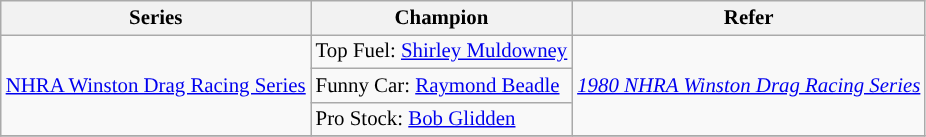<table class="wikitable" style="font-size:87%;">
<tr>
<th>Series</th>
<th>Champion</th>
<th>Refer</th>
</tr>
<tr>
<td rowspan=3><a href='#'>NHRA Winston Drag Racing Series</a></td>
<td>Top Fuel:  <a href='#'>Shirley Muldowney</a></td>
<td rowspan=3><em><a href='#'>1980 NHRA Winston Drag Racing Series</a></em></td>
</tr>
<tr>
<td>Funny Car:  <a href='#'>Raymond Beadle</a></td>
</tr>
<tr>
<td>Pro Stock:  <a href='#'>Bob Glidden</a></td>
</tr>
<tr>
</tr>
</table>
